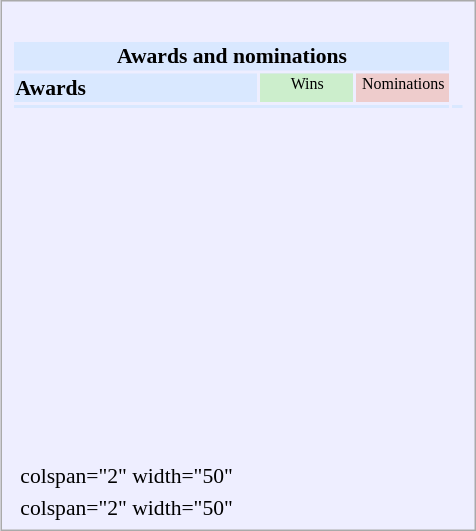<table class="infobox" style="width:22em; text-align:left; font-size:90%; vertical-align:middle; background:#eef;">
<tr style="background:white;">
</tr>
<tr>
<td colspan="3"><br><table class="collapsible collapsed" style="width:100%;">
<tr>
<th colspan="3" style="background:#d9e8ff; text-align:center;">Awards and nominations</th>
</tr>
<tr style="background:#d9e8ff; text-align:left;">
<th style="vertical-align: center;">Awards</th>
<td style="background:#cec; font-size:8pt; width:60px;" align="center">Wins</td>
<td style="background:#ecc; font-size:8pt; width:60px;" align="center">Nominations</td>
</tr>
<tr style="background:#d9e8ff;">
<td colspan="3" style="text-align:center;"></td>
<td></td>
</tr>
<tr style="text-align:left;"|>
<td><br></td>
<td></td>
<td></td>
</tr>
<tr>
<td style="text-align:left;"><br></td>
<td></td>
<td></td>
</tr>
<tr>
<td style="text-align:left;"><br></td>
<td></td>
<td></td>
</tr>
<tr>
<td style="text-align:left;"><br></td>
<td></td>
<td></td>
</tr>
<tr>
<td style="text-align:left;"><br></td>
<td></td>
<td></td>
</tr>
<tr>
<td style="text-align:left;"><br></td>
<td></td>
<td></td>
</tr>
<tr>
<td style="text-align:left;"><br></td>
<td></td>
<td></td>
</tr>
<tr>
<td style="text-align:left;"><br></td>
<td></td>
<td></td>
</tr>
<tr>
<td style="text-align:left;"><br></td>
<td></td>
<td></td>
</tr>
<tr>
<td style="text-align:left;"><br></td>
<td></td>
<td></td>
</tr>
<tr>
<td style="text-align:left;"><br></td>
<td></td>
<td></td>
</tr>
</table>
</td>
</tr>
<tr>
<td></td>
<td>colspan="2" width="50" </td>
</tr>
<tr>
<td></td>
<td>colspan="2" width="50" </td>
</tr>
</table>
